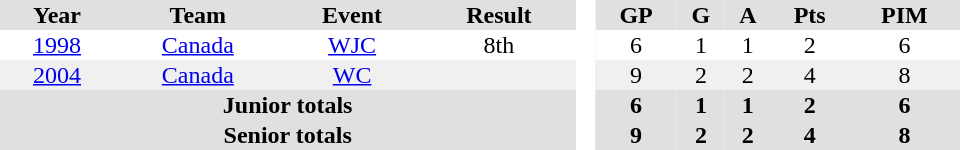<table border="0" cellpadding="1" cellspacing="0" style="text-align:center; width:40em">
<tr ALIGN="center" bgcolor="#e0e0e0">
<th>Year</th>
<th>Team</th>
<th>Event</th>
<th>Result</th>
<th rowspan="99" bgcolor="#ffffff"> </th>
<th>GP</th>
<th>G</th>
<th>A</th>
<th>Pts</th>
<th>PIM</th>
</tr>
<tr>
<td><a href='#'>1998</a></td>
<td><a href='#'>Canada</a></td>
<td><a href='#'>WJC</a></td>
<td>8th</td>
<td>6</td>
<td>1</td>
<td>1</td>
<td>2</td>
<td>6</td>
</tr>
<tr bgcolor="#f0f0f0">
<td><a href='#'>2004</a></td>
<td><a href='#'>Canada</a></td>
<td><a href='#'>WC</a></td>
<td></td>
<td>9</td>
<td>2</td>
<td>2</td>
<td>4</td>
<td>8</td>
</tr>
<tr bgcolor="#e0e0e0">
<th colspan=4>Junior totals</th>
<th>6</th>
<th>1</th>
<th>1</th>
<th>2</th>
<th>6</th>
</tr>
<tr bgcolor="#e0e0e0">
<th colspan=4>Senior totals</th>
<th>9</th>
<th>2</th>
<th>2</th>
<th>4</th>
<th>8</th>
</tr>
</table>
